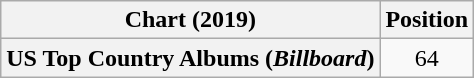<table class="wikitable plainrowheaders" style="text-align:center">
<tr>
<th scope="col">Chart (2019)</th>
<th scope="col">Position</th>
</tr>
<tr>
<th scope="row">US Top Country Albums (<em>Billboard</em>)</th>
<td>64</td>
</tr>
</table>
